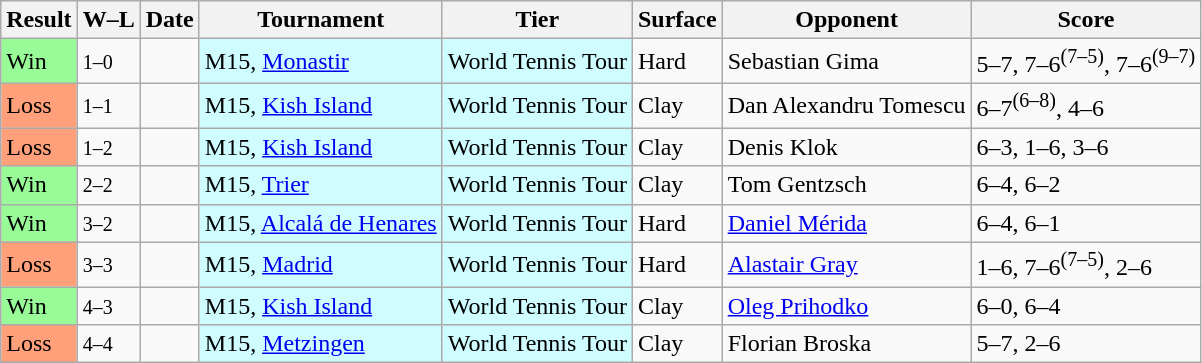<table class="sortable wikitable">
<tr>
<th>Result</th>
<th class="unsortable">W–L</th>
<th>Date</th>
<th>Tournament</th>
<th>Tier</th>
<th>Surface</th>
<th>Opponent</th>
<th class="unsortable">Score</th>
</tr>
<tr>
<td bgcolor=98FB98>Win</td>
<td><small>1–0</small></td>
<td></td>
<td style="background:#cffcff;">M15, <a href='#'>Monastir</a></td>
<td style="background:#cffcff;">World Tennis Tour</td>
<td>Hard</td>
<td> Sebastian Gima</td>
<td>5–7, 7–6<sup>(7–5)</sup>, 7–6<sup>(9–7)</sup></td>
</tr>
<tr>
<td bgcolor=FFA07A>Loss</td>
<td><small>1–1</small></td>
<td></td>
<td style="background:#cffcff;">M15, <a href='#'>Kish Island</a></td>
<td style="background:#cffcff;">World Tennis Tour</td>
<td>Clay</td>
<td> Dan Alexandru Tomescu</td>
<td>6–7<sup>(6–8)</sup>, 4–6</td>
</tr>
<tr>
<td bgcolor=FFA07A>Loss</td>
<td><small>1–2</small></td>
<td></td>
<td style="background:#cffcff;">M15, <a href='#'>Kish Island</a></td>
<td style="background:#cffcff;">World Tennis Tour</td>
<td>Clay</td>
<td> Denis Klok</td>
<td>6–3, 1–6, 3–6</td>
</tr>
<tr>
<td bgcolor=98FB98>Win</td>
<td><small>2–2</small></td>
<td></td>
<td style="background:#cffcff;">M15, <a href='#'>Trier</a></td>
<td style="background:#cffcff;">World Tennis Tour</td>
<td>Clay</td>
<td> Tom Gentzsch</td>
<td>6–4, 6–2</td>
</tr>
<tr>
<td bgcolor=98FB98>Win</td>
<td><small>3–2</small></td>
<td></td>
<td style="background:#cffcff;">M15, <a href='#'>Alcalá de Henares</a></td>
<td style="background:#cffcff;">World Tennis Tour</td>
<td>Hard</td>
<td> <a href='#'>Daniel Mérida</a></td>
<td>6–4, 6–1</td>
</tr>
<tr>
<td bgcolor=FFA07A>Loss</td>
<td><small>3–3</small></td>
<td></td>
<td style="background:#cffcff;">M15, <a href='#'>Madrid</a></td>
<td style="background:#cffcff;">World Tennis Tour</td>
<td>Hard</td>
<td> <a href='#'>Alastair Gray</a></td>
<td>1–6, 7–6<sup>(7–5)</sup>, 2–6</td>
</tr>
<tr>
<td bgcolor=98FB98>Win</td>
<td><small>4–3</small></td>
<td></td>
<td style="background:#cffcff;">M15, <a href='#'>Kish Island</a></td>
<td style="background:#cffcff;">World Tennis Tour</td>
<td>Clay</td>
<td> <a href='#'>Oleg Prihodko</a></td>
<td>6–0, 6–4</td>
</tr>
<tr>
<td bgcolor=FFA07A>Loss</td>
<td><small>4–4</small></td>
<td></td>
<td style="background:#cffcff;">M15, <a href='#'>Metzingen</a></td>
<td style="background:#cffcff;">World Tennis Tour</td>
<td>Clay</td>
<td> Florian Broska</td>
<td>5–7, 2–6</td>
</tr>
</table>
